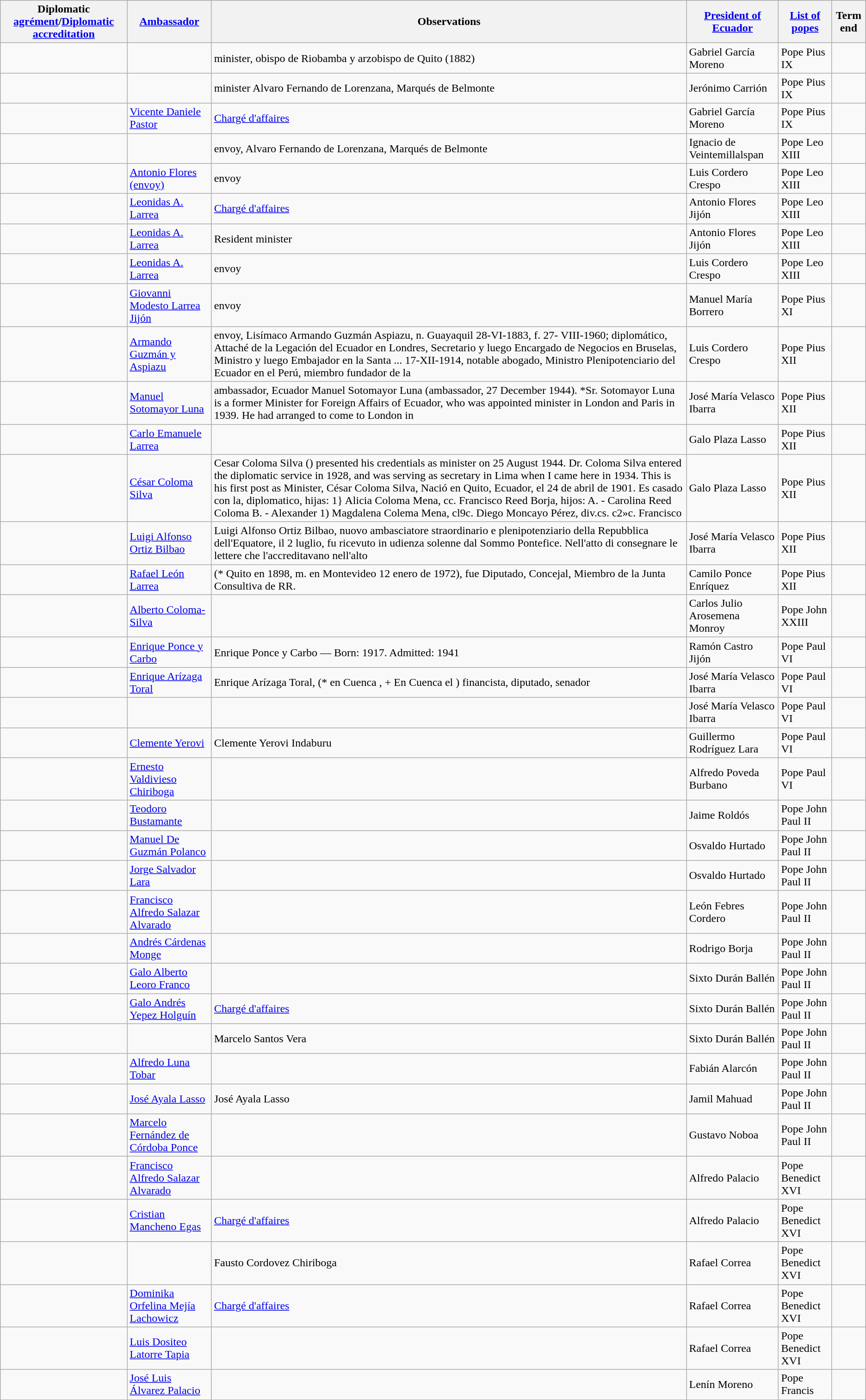<table class="wikitable sortable">
<tr>
<th>Diplomatic <a href='#'>agrément</a>/<a href='#'>Diplomatic accreditation</a></th>
<th><a href='#'>Ambassador</a></th>
<th>Observations</th>
<th><a href='#'>President of Ecuador</a></th>
<th><a href='#'>List of popes</a></th>
<th>Term end</th>
</tr>
<tr>
<td></td>
<td></td>
<td>minister, obispo de Riobamba y arzobispo de Quito (1882)</td>
<td>Gabriel García Moreno</td>
<td>Pope Pius IX</td>
<td></td>
</tr>
<tr>
<td></td>
<td></td>
<td>minister Alvaro Fernando de Lorenzana, Marqués de Belmonte</td>
<td>Jerónimo Carrión</td>
<td>Pope Pius IX</td>
<td></td>
</tr>
<tr>
<td></td>
<td><a href='#'>Vicente Daniele Pastor</a></td>
<td><a href='#'>Chargé d'affaires</a></td>
<td>Gabriel García Moreno</td>
<td>Pope Pius IX</td>
<td></td>
</tr>
<tr>
<td></td>
<td></td>
<td>envoy, Alvaro Fernando de Lorenzana, Marqués de Belmonte</td>
<td>Ignacio de Veintemillalspan</td>
<td>Pope Leo XIII</td>
<td></td>
</tr>
<tr>
<td></td>
<td><a href='#'>Antonio Flores (envoy)</a></td>
<td>envoy</td>
<td>Luis Cordero Crespo</td>
<td>Pope Leo XIII</td>
<td></td>
</tr>
<tr>
<td></td>
<td><a href='#'>Leonidas A. Larrea</a></td>
<td><a href='#'>Chargé d'affaires</a></td>
<td>Antonio Flores Jijón</td>
<td>Pope Leo XIII</td>
<td></td>
</tr>
<tr>
<td></td>
<td><a href='#'>Leonidas A. Larrea</a></td>
<td>Resident minister</td>
<td>Antonio Flores Jijón</td>
<td>Pope Leo XIII</td>
<td></td>
</tr>
<tr>
<td></td>
<td><a href='#'>Leonidas A. Larrea</a></td>
<td>envoy</td>
<td>Luis Cordero Crespo</td>
<td>Pope Leo XIII</td>
<td></td>
</tr>
<tr>
<td></td>
<td><a href='#'>Giovanni Modesto Larrea Jijón</a></td>
<td>envoy</td>
<td>Manuel María Borrero</td>
<td>Pope Pius XI</td>
<td></td>
</tr>
<tr>
<td></td>
<td><a href='#'>Armando Guzmán y Aspiazu</a></td>
<td>envoy, Lisímaco Armando Guzmán Aspiazu, n. Guayaquil 28-VI-1883, f. 27- VIII-1960; diplomático, Attaché de la Legación del Ecuador en Londres, Secretario y luego Encargado de Negocios en Bruselas, Ministro y luego Embajador en la Santa ... 17-XII-1914, notable abogado, Ministro Plenipotenciario del Ecuador en el Perú, miembro fundador de la</td>
<td>Luis Cordero Crespo</td>
<td>Pope Pius XII</td>
<td></td>
</tr>
<tr>
<td></td>
<td><a href='#'>Manuel Sotomayor Luna</a></td>
<td>ambassador, Ecuador Manuel Sotomayor Luna (ambassador, 27 December 1944). *Sr. Sotomayor Luna is a former Minister for Foreign Affairs of Ecuador, who was appointed minister in London and Paris in 1939. He had arranged to come to London in</td>
<td>José María Velasco Ibarra</td>
<td>Pope Pius XII</td>
<td></td>
</tr>
<tr>
<td></td>
<td><a href='#'>Carlo Emanuele Larrea</a></td>
<td></td>
<td>Galo Plaza Lasso</td>
<td>Pope Pius XII</td>
<td></td>
</tr>
<tr>
<td></td>
<td><a href='#'>César Coloma Silva</a></td>
<td>Cesar Coloma Silva () presented his credentials as minister on 25 August 1944. Dr. Coloma Silva entered the diplomatic service in 1928, and was serving as secretary in Lima when I came here in 1934. This is his first post as Minister, César Coloma Silva, Nació en Quito, Ecuador, el 24 de abril de 1901. Es casado con la, diplomatico, hijas: 1} Alicia Coloma Mena, cc. Francisco Reed Borja, hijos: A. - Carolina Reed Coloma B. - Alexander 1) Magdalena Colema Mena, cl9c. Diego Moncayo Pérez, div.cs. c2»c. Francisco </td>
<td>Galo Plaza Lasso</td>
<td>Pope Pius XII</td>
<td></td>
</tr>
<tr>
<td></td>
<td><a href='#'>Luigi Alfonso Ortiz Bilbao</a></td>
<td>Luigi Alfonso Ortiz Bilbao, nuovo ambasciatore straordinario e plenipotenziario della Repubblica dell'Equatore, il 2 luglio, fu ricevuto in udienza solenne dal Sommo Pontefice. Nell'atto di consegnare le lettere che l'accreditavano nell'alto </td>
<td>José María Velasco Ibarra</td>
<td>Pope Pius XII</td>
<td></td>
</tr>
<tr>
<td></td>
<td><a href='#'>Rafael León Larrea</a></td>
<td>(* Quito en 1898, m. en Montevideo 12 enero de 1972), fue Diputado, Concejal, Miembro de la Junta Consultiva de RR.</td>
<td>Camilo Ponce Enríquez</td>
<td>Pope Pius XII</td>
<td></td>
</tr>
<tr>
<td></td>
<td><a href='#'>Alberto Coloma-Silva</a></td>
<td></td>
<td>Carlos Julio Arosemena Monroy</td>
<td>Pope John XXIII</td>
<td></td>
</tr>
<tr>
<td></td>
<td><a href='#'>Enrique Ponce y Carbo</a></td>
<td>Enrique Ponce y Carbo — Born: 1917. Admitted: 1941</td>
<td>Ramón Castro Jijón</td>
<td>Pope Paul VI</td>
<td></td>
</tr>
<tr>
<td></td>
<td><a href='#'>Enrique Arízaga Toral</a></td>
<td>Enrique Arízaga Toral, (* en Cuenca , + En Cuenca el    ) financista, diputado, senador</td>
<td>José María Velasco Ibarra</td>
<td>Pope Paul VI</td>
<td></td>
</tr>
<tr>
<td></td>
<td></td>
<td></td>
<td>José María Velasco Ibarra</td>
<td>Pope Paul VI</td>
<td></td>
</tr>
<tr>
<td></td>
<td><a href='#'>Clemente Yerovi</a></td>
<td>Clemente Yerovi Indaburu</td>
<td>Guillermo Rodríguez Lara</td>
<td>Pope Paul VI</td>
<td></td>
</tr>
<tr>
<td></td>
<td><a href='#'>Ernesto Valdivieso Chiriboga</a></td>
<td></td>
<td>Alfredo Poveda Burbano</td>
<td>Pope Paul VI</td>
<td></td>
</tr>
<tr>
<td></td>
<td><a href='#'>Teodoro Bustamante</a></td>
<td></td>
<td>Jaime Roldós</td>
<td>Pope John Paul II</td>
<td></td>
</tr>
<tr>
<td></td>
<td><a href='#'>Manuel De Guzmán Polanco</a></td>
<td></td>
<td>Osvaldo Hurtado</td>
<td>Pope John Paul II</td>
<td></td>
</tr>
<tr>
<td></td>
<td><a href='#'>Jorge Salvador Lara</a></td>
<td></td>
<td>Osvaldo Hurtado</td>
<td>Pope John Paul II</td>
<td></td>
</tr>
<tr>
<td></td>
<td><a href='#'>Francisco Alfredo Salazar Alvarado</a></td>
<td></td>
<td>León Febres Cordero</td>
<td>Pope John Paul II</td>
<td></td>
</tr>
<tr>
<td></td>
<td><a href='#'>Andrés Cárdenas Monge</a></td>
<td></td>
<td>Rodrigo Borja</td>
<td>Pope John Paul II</td>
<td></td>
</tr>
<tr>
<td></td>
<td><a href='#'>Galo Alberto Leoro Franco</a></td>
<td></td>
<td>Sixto Durán Ballén</td>
<td>Pope John Paul II</td>
<td></td>
</tr>
<tr>
<td></td>
<td><a href='#'>Galo Andrés Yepez Holguín</a></td>
<td><a href='#'>Chargé d'affaires</a></td>
<td>Sixto Durán Ballén</td>
<td>Pope John Paul II</td>
<td></td>
</tr>
<tr>
<td></td>
<td></td>
<td>Marcelo Santos Vera</td>
<td>Sixto Durán Ballén</td>
<td>Pope John Paul II</td>
<td></td>
</tr>
<tr>
<td></td>
<td><a href='#'>Alfredo Luna Tobar</a></td>
<td></td>
<td>Fabián Alarcón</td>
<td>Pope John Paul II</td>
<td></td>
</tr>
<tr>
<td></td>
<td><a href='#'>José Ayala Lasso</a></td>
<td>José Ayala Lasso</td>
<td>Jamil Mahuad</td>
<td>Pope John Paul II</td>
<td></td>
</tr>
<tr>
<td></td>
<td><a href='#'>Marcelo Fernández de Córdoba Ponce</a></td>
<td></td>
<td>Gustavo Noboa</td>
<td>Pope John Paul II</td>
<td></td>
</tr>
<tr>
<td></td>
<td><a href='#'>Francisco Alfredo Salazar Alvarado</a></td>
<td></td>
<td>Alfredo Palacio</td>
<td>Pope Benedict XVI</td>
<td></td>
</tr>
<tr>
<td></td>
<td><a href='#'>Cristian Mancheno Egas</a></td>
<td><a href='#'>Chargé d'affaires</a></td>
<td>Alfredo Palacio</td>
<td>Pope Benedict XVI</td>
<td></td>
</tr>
<tr>
<td></td>
<td></td>
<td>Fausto Cordovez Chiriboga</td>
<td>Rafael Correa</td>
<td>Pope Benedict XVI</td>
<td></td>
</tr>
<tr>
<td></td>
<td><a href='#'>Dominika Orfelina Mejía Lachowicz</a></td>
<td><a href='#'>Chargé d'affaires</a></td>
<td>Rafael Correa</td>
<td>Pope Benedict XVI</td>
<td></td>
</tr>
<tr>
<td></td>
<td><a href='#'>Luis Dositeo Latorre Tapia</a></td>
<td></td>
<td>Rafael Correa</td>
<td>Pope Benedict XVI</td>
<td></td>
</tr>
<tr>
<td></td>
<td><a href='#'>José Luis Álvarez Palacio</a></td>
<td></td>
<td>Lenín Moreno</td>
<td>Pope Francis</td>
<td></td>
</tr>
</table>
